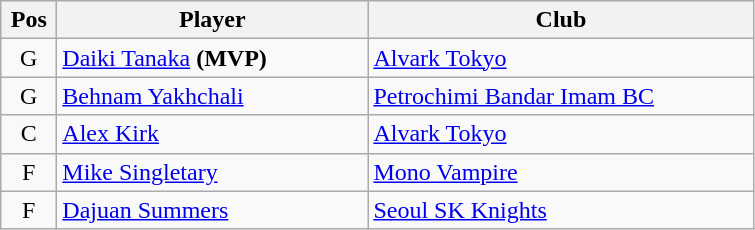<table class="wikitable" style="text-align: center">
<tr>
<th width=30>Pos</th>
<th width=200>Player</th>
<th width=250>Club</th>
</tr>
<tr>
<td>G</td>
<td align=left> <a href='#'>Daiki Tanaka</a> <strong>(MVP)</strong></td>
<td align=left> <a href='#'>Alvark Tokyo</a></td>
</tr>
<tr>
<td>G</td>
<td align=left> <a href='#'>Behnam Yakhchali</a></td>
<td align=left> <a href='#'>Petrochimi Bandar Imam BC</a></td>
</tr>
<tr>
<td>C</td>
<td align=left> <a href='#'>Alex Kirk</a></td>
<td align=left> <a href='#'>Alvark Tokyo</a></td>
</tr>
<tr>
<td>F</td>
<td align=left> <a href='#'>Mike Singletary</a></td>
<td align=left> <a href='#'>Mono Vampire</a></td>
</tr>
<tr>
<td>F</td>
<td align=left> <a href='#'>Dajuan Summers</a></td>
<td align=left> <a href='#'>Seoul SK Knights</a></td>
</tr>
</table>
